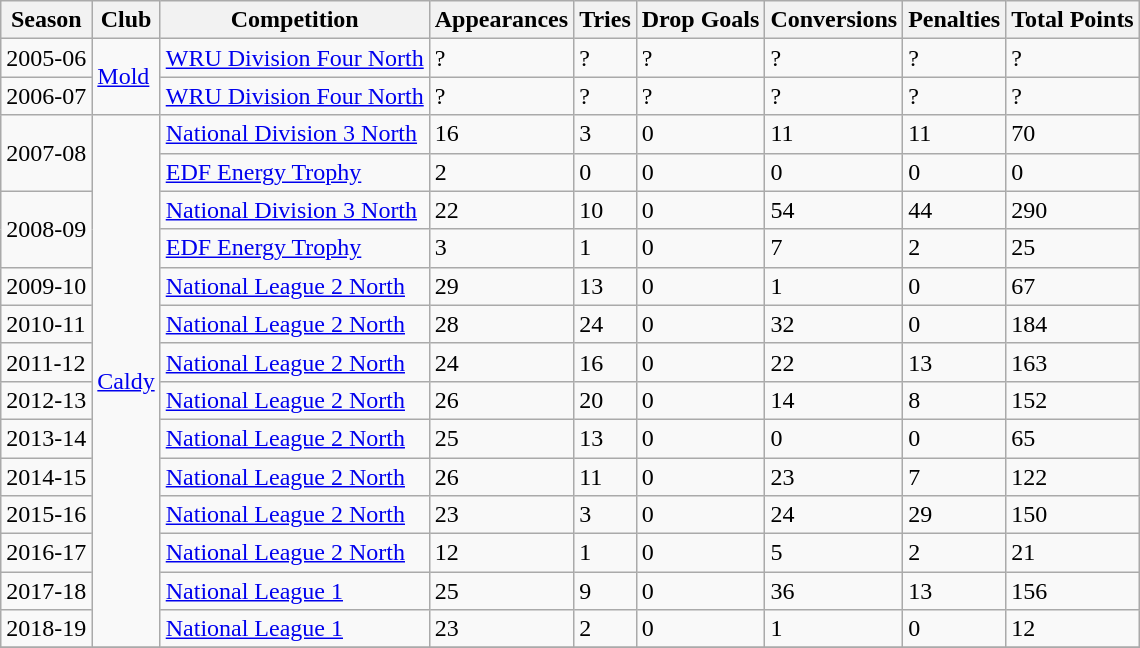<table class="wikitable sortable">
<tr>
<th>Season</th>
<th>Club</th>
<th>Competition</th>
<th>Appearances</th>
<th>Tries</th>
<th>Drop Goals</th>
<th>Conversions</th>
<th>Penalties</th>
<th>Total Points</th>
</tr>
<tr>
<td>2005-06</td>
<td rowspan=2 align=left><a href='#'>Mold</a></td>
<td><a href='#'>WRU Division Four North</a></td>
<td>?</td>
<td>?</td>
<td>?</td>
<td>?</td>
<td>?</td>
<td>?</td>
</tr>
<tr>
<td>2006-07</td>
<td><a href='#'>WRU Division Four North</a></td>
<td>?</td>
<td>?</td>
<td>?</td>
<td>?</td>
<td>?</td>
<td>?</td>
</tr>
<tr>
<td rowspan=2 align=left>2007-08</td>
<td rowspan=14 align=left><a href='#'>Caldy</a></td>
<td><a href='#'>National Division 3 North</a></td>
<td>16</td>
<td>3</td>
<td>0</td>
<td>11</td>
<td>11</td>
<td>70</td>
</tr>
<tr>
<td><a href='#'>EDF Energy Trophy</a></td>
<td>2</td>
<td>0</td>
<td>0</td>
<td>0</td>
<td>0</td>
<td>0</td>
</tr>
<tr>
<td rowspan=2 align=left>2008-09</td>
<td><a href='#'>National Division 3 North</a></td>
<td>22</td>
<td>10</td>
<td>0</td>
<td>54</td>
<td>44</td>
<td>290</td>
</tr>
<tr>
<td><a href='#'>EDF Energy Trophy</a></td>
<td>3</td>
<td>1</td>
<td>0</td>
<td>7</td>
<td>2</td>
<td>25</td>
</tr>
<tr>
<td>2009-10</td>
<td><a href='#'>National League 2 North</a></td>
<td>29</td>
<td>13</td>
<td>0</td>
<td>1</td>
<td>0</td>
<td>67</td>
</tr>
<tr>
<td>2010-11</td>
<td><a href='#'>National League 2 North</a></td>
<td>28</td>
<td>24</td>
<td>0</td>
<td>32</td>
<td>0</td>
<td>184</td>
</tr>
<tr>
<td>2011-12</td>
<td><a href='#'>National League 2 North</a></td>
<td>24</td>
<td>16</td>
<td>0</td>
<td>22</td>
<td>13</td>
<td>163</td>
</tr>
<tr>
<td>2012-13</td>
<td><a href='#'>National League 2 North</a></td>
<td>26</td>
<td>20</td>
<td>0</td>
<td>14</td>
<td>8</td>
<td>152</td>
</tr>
<tr>
<td>2013-14</td>
<td><a href='#'>National League 2 North</a></td>
<td>25</td>
<td>13</td>
<td>0</td>
<td>0</td>
<td>0</td>
<td>65</td>
</tr>
<tr>
<td>2014-15</td>
<td><a href='#'>National League 2 North</a></td>
<td>26</td>
<td>11</td>
<td>0</td>
<td>23</td>
<td>7</td>
<td>122</td>
</tr>
<tr>
<td>2015-16</td>
<td><a href='#'>National League 2 North</a></td>
<td>23</td>
<td>3</td>
<td>0</td>
<td>24</td>
<td>29</td>
<td>150</td>
</tr>
<tr>
<td>2016-17</td>
<td><a href='#'>National League 2 North</a></td>
<td>12</td>
<td>1</td>
<td>0</td>
<td>5</td>
<td>2</td>
<td>21</td>
</tr>
<tr>
<td>2017-18</td>
<td><a href='#'>National League 1</a></td>
<td>25</td>
<td>9</td>
<td>0</td>
<td>36</td>
<td>13</td>
<td>156</td>
</tr>
<tr>
<td>2018-19</td>
<td><a href='#'>National League 1</a></td>
<td>23</td>
<td>2</td>
<td>0</td>
<td>1</td>
<td>0</td>
<td>12</td>
</tr>
<tr>
</tr>
</table>
